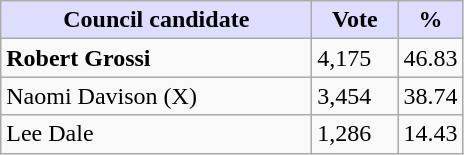<table class="wikitable">
<tr>
<th style="background:#ddf; width:200px;">Council candidate</th>
<th style="background:#ddf; width:50px;">Vote</th>
<th style="background:#ddf; width:30px;">%</th>
</tr>
<tr>
<td><strong>Robert Grossi</strong></td>
<td>4,175</td>
<td>46.83</td>
</tr>
<tr>
<td>Naomi Davison (X)</td>
<td>3,454</td>
<td>38.74</td>
</tr>
<tr>
<td>Lee Dale</td>
<td>1,286</td>
<td>14.43</td>
</tr>
</table>
